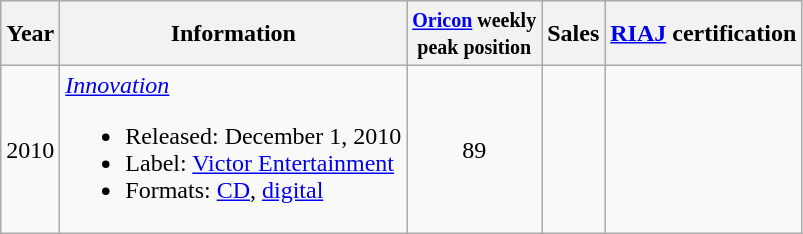<table class="wikitable">
<tr>
<th>Year</th>
<th>Information</th>
<th><small><a href='#'>Oricon</a> weekly<br>peak position</small></th>
<th>Sales<br></th>
<th><a href='#'>RIAJ</a> certification</th>
</tr>
<tr>
<td>2010</td>
<td><em><a href='#'>Innovation</a></em><br><ul><li>Released: December 1, 2010</li><li>Label: <a href='#'>Victor Entertainment</a></li><li>Formats: <a href='#'>CD</a>, <a href='#'>digital</a></li></ul></td>
<td style="text-align:center;">89</td>
<td align="left"></td>
<td align="left"></td>
</tr>
</table>
